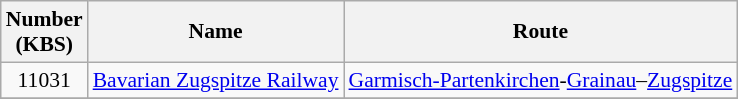<table class="wikitable" style="Font-Size: 90%">
<tr class="hintergrundfarbe6">
<th style="text-align:center;">Number <br>(KBS)</th>
<th>Name</th>
<th>Route</th>
</tr>
<tr>
<td style="text-align:center;">11031</td>
<td><a href='#'>Bavarian Zugspitze Railway</a></td>
<td><a href='#'>Garmisch-Partenkirchen</a>-<a href='#'>Grainau</a>–<a href='#'>Zugspitze</a></td>
</tr>
<tr>
</tr>
</table>
